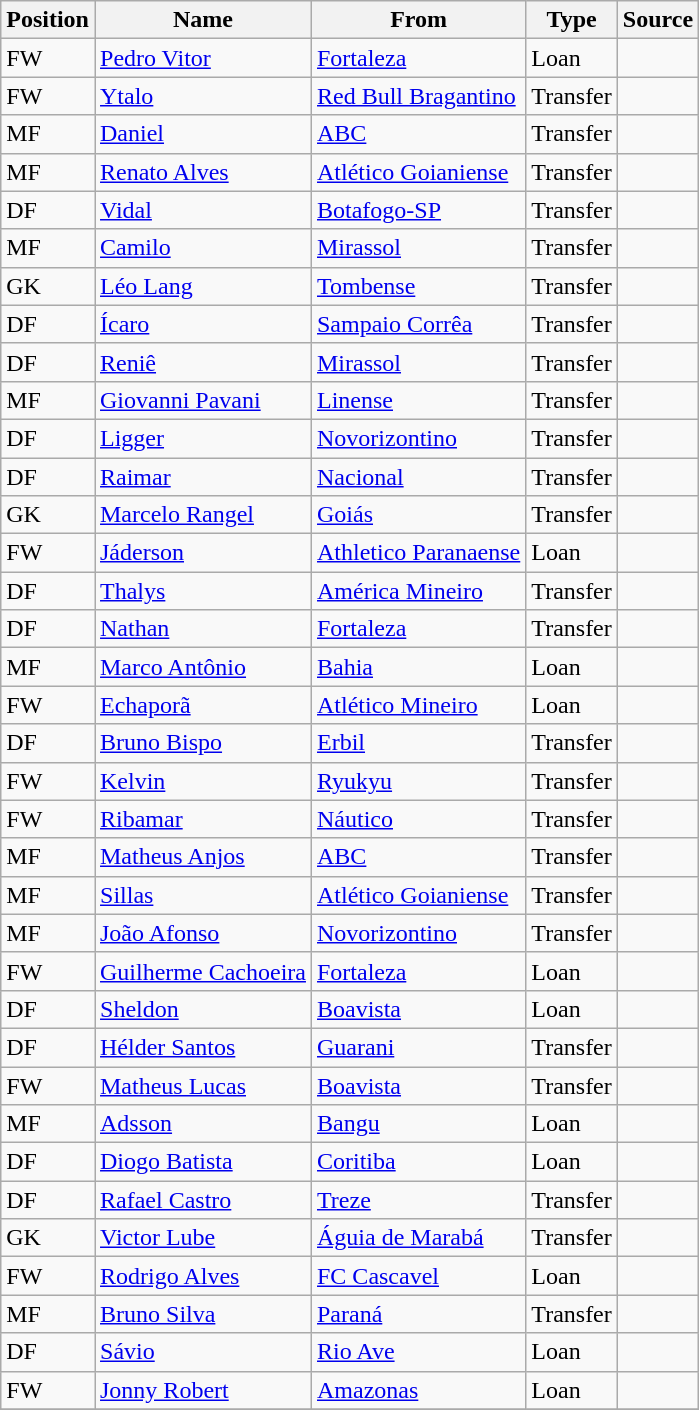<table class="wikitable" style="text-align:"width:100px"; font-size:95%; width:35%;">
<tr>
<th style="background:#00000; color:black; text-align:center;">Position</th>
<th style="background:#00000; color:black; text-align:center;">Name</th>
<th style="background:#00000; color:black; text-align:center;">From</th>
<th style="background:#00000; color:black; text-align:center;">Type</th>
<th style="background:#00000; color:black; text-align:center;">Source</th>
</tr>
<tr>
<td>FW</td>
<td><a href='#'>Pedro Vitor</a></td>
<td> <a href='#'>Fortaleza</a></td>
<td>Loan</td>
<td></td>
</tr>
<tr>
<td>FW</td>
<td><a href='#'>Ytalo</a></td>
<td> <a href='#'>Red Bull Bragantino</a></td>
<td>Transfer</td>
<td></td>
</tr>
<tr>
<td>MF</td>
<td><a href='#'>Daniel</a></td>
<td> <a href='#'>ABC</a></td>
<td>Transfer</td>
<td></td>
</tr>
<tr>
<td>MF</td>
<td><a href='#'>Renato Alves</a></td>
<td> <a href='#'>Atlético Goianiense</a></td>
<td>Transfer</td>
<td></td>
</tr>
<tr>
<td>DF</td>
<td><a href='#'>Vidal</a></td>
<td> <a href='#'>Botafogo-SP</a></td>
<td>Transfer</td>
<td></td>
</tr>
<tr>
<td>MF</td>
<td><a href='#'>Camilo</a></td>
<td> <a href='#'>Mirassol</a></td>
<td>Transfer</td>
<td></td>
</tr>
<tr>
<td>GK</td>
<td><a href='#'>Léo Lang</a></td>
<td> <a href='#'>Tombense</a></td>
<td>Transfer</td>
<td></td>
</tr>
<tr>
<td>DF</td>
<td><a href='#'>Ícaro</a></td>
<td> <a href='#'>Sampaio Corrêa</a></td>
<td>Transfer</td>
<td></td>
</tr>
<tr>
<td>DF</td>
<td><a href='#'>Reniê</a></td>
<td> <a href='#'>Mirassol</a></td>
<td>Transfer</td>
<td></td>
</tr>
<tr>
<td>MF</td>
<td><a href='#'>Giovanni Pavani</a></td>
<td> <a href='#'>Linense</a></td>
<td>Transfer</td>
<td></td>
</tr>
<tr>
<td>DF</td>
<td><a href='#'>Ligger</a></td>
<td> <a href='#'>Novorizontino</a></td>
<td>Transfer</td>
<td></td>
</tr>
<tr>
<td>DF</td>
<td><a href='#'>Raimar</a></td>
<td> <a href='#'>Nacional</a></td>
<td>Transfer</td>
<td></td>
</tr>
<tr>
<td>GK</td>
<td><a href='#'>Marcelo Rangel</a></td>
<td> <a href='#'>Goiás</a></td>
<td>Transfer</td>
<td></td>
</tr>
<tr>
<td>FW</td>
<td><a href='#'>Jáderson</a></td>
<td> <a href='#'>Athletico Paranaense</a></td>
<td>Loan</td>
<td></td>
</tr>
<tr>
<td>DF</td>
<td><a href='#'>Thalys</a></td>
<td> <a href='#'>América Mineiro</a></td>
<td>Transfer</td>
<td></td>
</tr>
<tr>
<td>DF</td>
<td><a href='#'>Nathan</a></td>
<td> <a href='#'>Fortaleza</a></td>
<td>Transfer</td>
<td></td>
</tr>
<tr>
<td>MF</td>
<td><a href='#'>Marco Antônio</a></td>
<td> <a href='#'>Bahia</a></td>
<td>Loan</td>
<td></td>
</tr>
<tr>
<td>FW</td>
<td><a href='#'>Echaporã</a></td>
<td> <a href='#'>Atlético Mineiro</a></td>
<td>Loan</td>
<td></td>
</tr>
<tr>
<td>DF</td>
<td><a href='#'>Bruno Bispo</a></td>
<td> <a href='#'>Erbil</a></td>
<td>Transfer</td>
<td></td>
</tr>
<tr>
<td>FW</td>
<td><a href='#'>Kelvin</a></td>
<td> <a href='#'>Ryukyu</a></td>
<td>Transfer</td>
<td></td>
</tr>
<tr>
<td>FW</td>
<td><a href='#'>Ribamar</a></td>
<td> <a href='#'>Náutico</a></td>
<td>Transfer</td>
<td></td>
</tr>
<tr>
<td>MF</td>
<td><a href='#'>Matheus Anjos</a></td>
<td> <a href='#'>ABC</a></td>
<td>Transfer</td>
<td></td>
</tr>
<tr>
<td>MF</td>
<td><a href='#'>Sillas</a></td>
<td> <a href='#'>Atlético Goianiense</a></td>
<td>Transfer</td>
<td></td>
</tr>
<tr>
<td>MF</td>
<td><a href='#'>João Afonso</a></td>
<td> <a href='#'>Novorizontino</a></td>
<td>Transfer</td>
<td></td>
</tr>
<tr>
<td>FW</td>
<td><a href='#'>Guilherme Cachoeira</a></td>
<td> <a href='#'>Fortaleza</a></td>
<td>Loan</td>
<td></td>
</tr>
<tr>
<td>DF</td>
<td><a href='#'>Sheldon</a></td>
<td> <a href='#'>Boavista</a></td>
<td>Loan</td>
<td></td>
</tr>
<tr>
<td>DF</td>
<td><a href='#'>Hélder Santos</a></td>
<td> <a href='#'>Guarani</a></td>
<td>Transfer</td>
<td></td>
</tr>
<tr>
<td>FW</td>
<td><a href='#'>Matheus Lucas</a></td>
<td> <a href='#'>Boavista</a></td>
<td>Transfer</td>
<td></td>
</tr>
<tr>
<td>MF</td>
<td><a href='#'>Adsson</a></td>
<td> <a href='#'>Bangu</a></td>
<td>Loan</td>
<td></td>
</tr>
<tr>
<td>DF</td>
<td><a href='#'>Diogo Batista</a></td>
<td> <a href='#'>Coritiba</a></td>
<td>Loan</td>
<td></td>
</tr>
<tr>
<td>DF</td>
<td><a href='#'>Rafael Castro</a></td>
<td> <a href='#'>Treze</a></td>
<td>Transfer</td>
<td></td>
</tr>
<tr>
<td>GK</td>
<td><a href='#'>Victor Lube</a></td>
<td> <a href='#'>Águia de Marabá</a></td>
<td>Transfer</td>
<td></td>
</tr>
<tr>
<td>FW</td>
<td><a href='#'>Rodrigo Alves</a></td>
<td> <a href='#'>FC Cascavel</a></td>
<td>Loan</td>
<td></td>
</tr>
<tr>
<td>MF</td>
<td><a href='#'>Bruno Silva</a></td>
<td> <a href='#'>Paraná</a></td>
<td>Transfer</td>
<td></td>
</tr>
<tr>
<td>DF</td>
<td><a href='#'>Sávio</a></td>
<td> <a href='#'>Rio Ave</a></td>
<td>Loan</td>
<td></td>
</tr>
<tr>
<td>FW</td>
<td><a href='#'>Jonny Robert</a></td>
<td> <a href='#'>Amazonas</a></td>
<td>Loan</td>
<td></td>
</tr>
<tr>
</tr>
</table>
